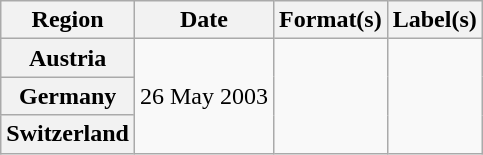<table class="wikitable plainrowheaders">
<tr>
<th scope="col">Region</th>
<th scope="col">Date</th>
<th scope="col">Format(s)</th>
<th scope="col">Label(s)</th>
</tr>
<tr>
<th scope="row">Austria</th>
<td rowspan="3">26 May 2003</td>
<td rowspan="3"></td>
<td rowspan="3"></td>
</tr>
<tr>
<th scope="row">Germany</th>
</tr>
<tr>
<th scope="row">Switzerland</th>
</tr>
</table>
